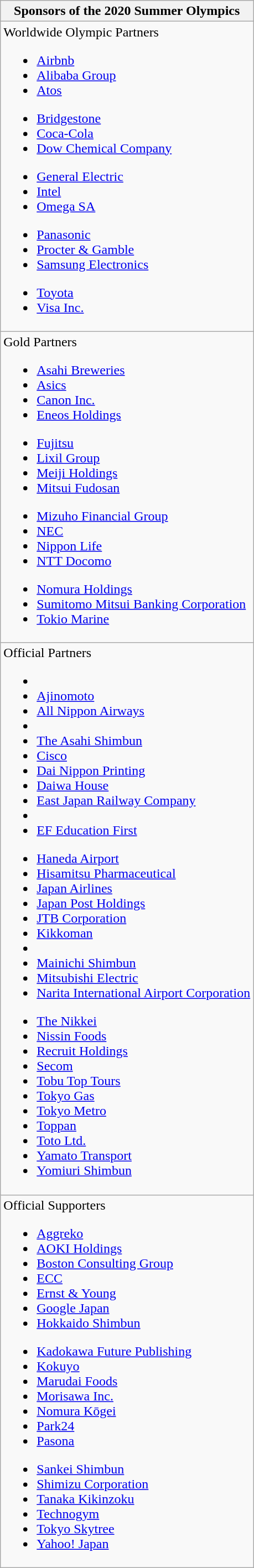<table class="wikitable collapsible " style="float:center; margin:10px;">
<tr>
<th>Sponsors of the 2020 Summer Olympics</th>
</tr>
<tr>
<td>Worldwide Olympic Partners<br>
<ul><li><a href='#'>Airbnb</a></li><li><a href='#'>Alibaba Group</a></li><li><a href='#'>Atos</a></li></ul><ul><li><a href='#'>Bridgestone</a></li><li><a href='#'>Coca-Cola</a></li><li><a href='#'>Dow Chemical Company</a></li></ul><ul><li><a href='#'>General Electric</a></li><li><a href='#'>Intel</a></li><li><a href='#'>Omega SA</a></li></ul><ul><li><a href='#'>Panasonic</a></li><li><a href='#'>Procter & Gamble</a></li><li><a href='#'>Samsung Electronics</a></li></ul><ul><li><a href='#'>Toyota</a></li><li><a href='#'>Visa Inc.</a></li></ul></td>
</tr>
<tr>
<td>Gold Partners<br>
<ul><li><a href='#'>Asahi Breweries</a></li><li><a href='#'>Asics</a></li><li><a href='#'>Canon Inc.</a></li><li><a href='#'>Eneos Holdings</a></li></ul><ul><li><a href='#'>Fujitsu</a></li><li><a href='#'>Lixil Group</a></li><li><a href='#'>Meiji Holdings</a></li><li><a href='#'>Mitsui Fudosan</a></li></ul><ul><li><a href='#'>Mizuho Financial Group</a></li><li><a href='#'>NEC</a></li><li><a href='#'>Nippon Life</a></li><li><a href='#'>NTT Docomo</a></li></ul><ul><li><a href='#'>Nomura Holdings</a></li><li><a href='#'>Sumitomo Mitsui Banking Corporation</a></li><li><a href='#'>Tokio Marine</a></li></ul></td>
</tr>
<tr>
<td>Official Partners<br>
<ul><li></li><li><a href='#'>Ajinomoto</a></li><li><a href='#'>All Nippon Airways</a></li><li></li><li><a href='#'>The Asahi Shimbun</a></li><li><a href='#'>Cisco</a></li><li><a href='#'>Dai Nippon Printing</a></li><li><a href='#'>Daiwa House</a></li><li><a href='#'>East Japan Railway Company</a></li><li></li><li><a href='#'>EF Education First</a></li></ul><ul><li><a href='#'>Haneda Airport</a></li><li><a href='#'>Hisamitsu Pharmaceutical</a></li><li><a href='#'>Japan Airlines</a></li><li><a href='#'>Japan Post Holdings</a></li><li><a href='#'>JTB Corporation</a></li><li><a href='#'>Kikkoman</a></li><li></li><li><a href='#'>Mainichi Shimbun</a></li><li><a href='#'>Mitsubishi Electric</a></li><li><a href='#'>Narita International Airport Corporation</a></li></ul><ul><li><a href='#'>The Nikkei</a></li><li><a href='#'>Nissin Foods</a></li><li><a href='#'>Recruit Holdings</a></li><li><a href='#'>Secom</a></li><li><a href='#'>Tobu Top Tours</a></li><li><a href='#'>Tokyo Gas</a></li><li><a href='#'>Tokyo Metro</a></li><li><a href='#'>Toppan</a></li><li><a href='#'>Toto Ltd.</a></li><li><a href='#'>Yamato Transport</a></li><li><a href='#'>Yomiuri Shimbun</a></li></ul></td>
</tr>
<tr>
<td>Official Supporters<br>
<ul><li><a href='#'>Aggreko</a></li><li><a href='#'>AOKI Holdings</a></li><li><a href='#'>Boston Consulting Group</a></li><li><a href='#'>ECC</a></li><li><a href='#'>Ernst & Young</a></li><li><a href='#'>Google Japan</a></li><li><a href='#'>Hokkaido Shimbun</a></li></ul><ul><li><a href='#'>Kadokawa Future Publishing</a></li><li><a href='#'>Kokuyo</a></li><li><a href='#'>Marudai Foods</a></li><li><a href='#'>Morisawa Inc.</a></li><li><a href='#'>Nomura Kōgei</a></li><li><a href='#'>Park24</a></li><li><a href='#'>Pasona</a></li></ul><ul><li><a href='#'>Sankei Shimbun</a></li><li><a href='#'>Shimizu Corporation</a></li><li><a href='#'>Tanaka Kikinzoku</a></li><li><a href='#'>Technogym</a></li><li><a href='#'>Tokyo Skytree</a></li><li><a href='#'>Yahoo! Japan</a></li></ul></td>
</tr>
</table>
